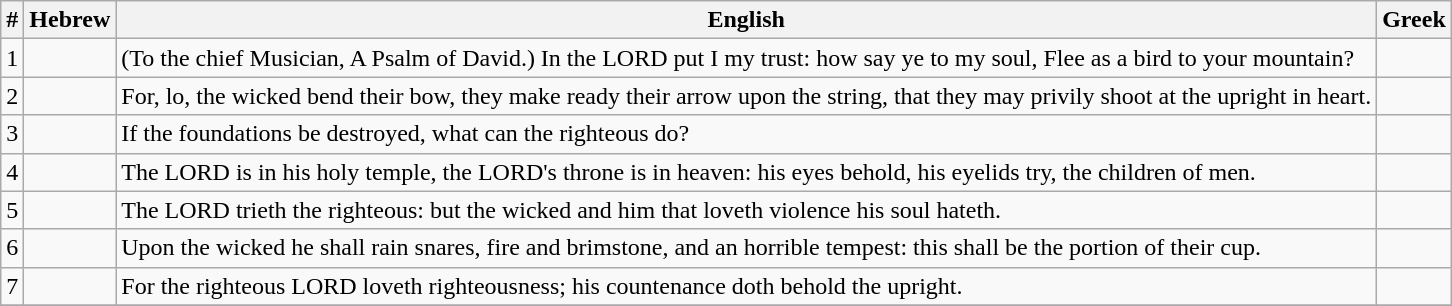<table class=wikitable>
<tr>
<th>#</th>
<th>Hebrew</th>
<th>English</th>
<th>Greek</th>
</tr>
<tr>
<td style="text-align:right">1</td>
<td style="text-align:right"></td>
<td>(To the chief Musician, A Psalm of David.) In the LORD put I my trust: how say ye to my soul, Flee as a bird to your mountain?</td>
<td></td>
</tr>
<tr>
<td style="text-align:right">2</td>
<td style="text-align:right"></td>
<td>For, lo, the wicked bend their bow, they make ready their arrow upon the string, that they may privily shoot at the upright in heart.</td>
<td></td>
</tr>
<tr>
<td style="text-align:right">3</td>
<td style="text-align:right"></td>
<td>If the foundations be destroyed, what can the righteous do?</td>
<td></td>
</tr>
<tr>
<td style="text-align:right">4</td>
<td style="text-align:right"></td>
<td>The LORD is in his holy temple, the LORD's throne is in heaven: his eyes behold, his eyelids try, the children of men.</td>
<td></td>
</tr>
<tr>
<td style="text-align:right">5</td>
<td style="text-align:right"></td>
<td>The LORD trieth the righteous: but the wicked and him that loveth violence his soul hateth.</td>
<td></td>
</tr>
<tr>
<td style="text-align:right">6</td>
<td style="text-align:right"></td>
<td>Upon the wicked he shall rain snares, fire and brimstone, and an horrible tempest: this shall be the portion of their cup.</td>
<td></td>
</tr>
<tr>
<td style="text-align:right">7</td>
<td style="text-align:right"></td>
<td>For the righteous LORD loveth righteousness; his countenance doth behold the upright.</td>
<td></td>
</tr>
<tr>
</tr>
</table>
